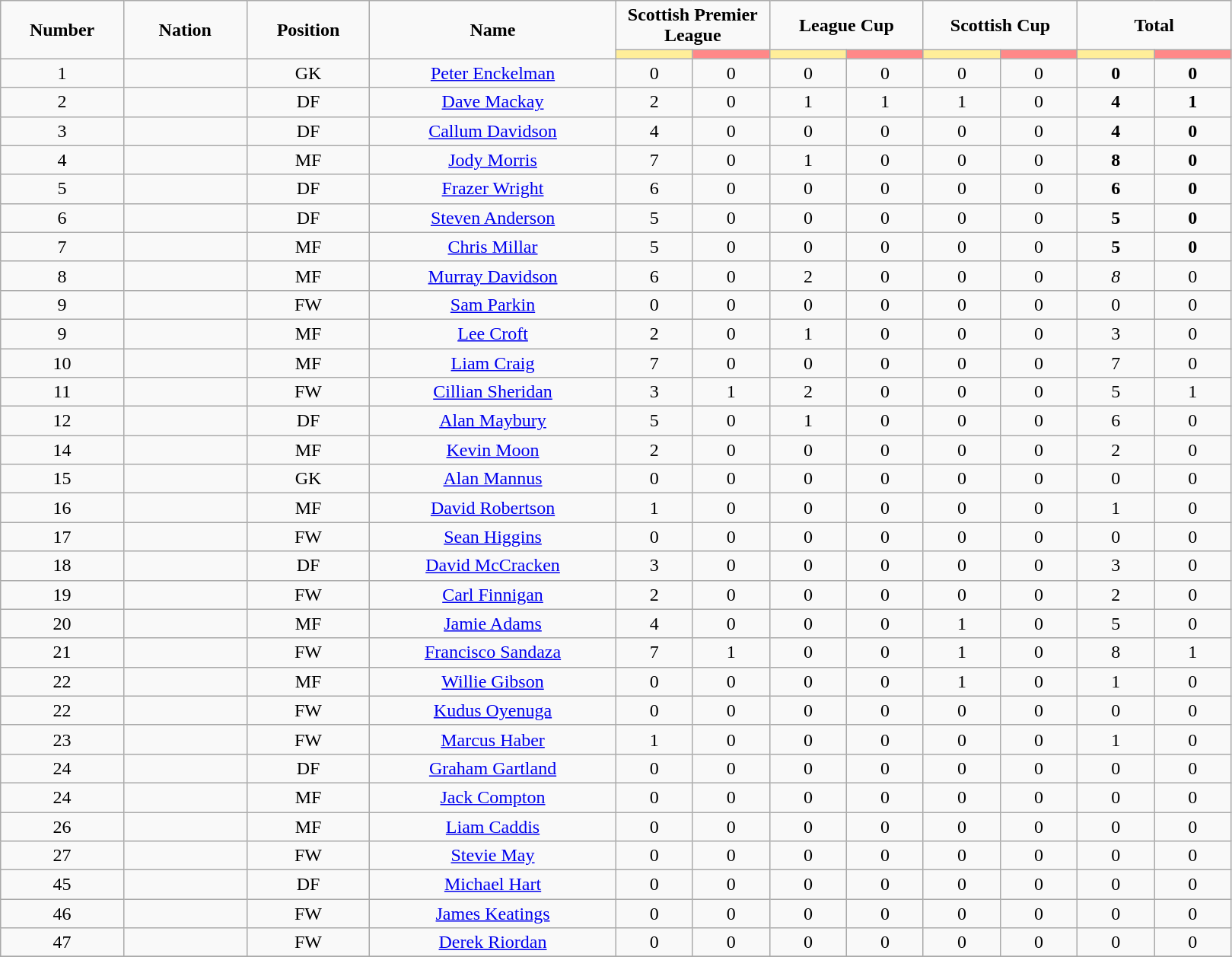<table class="wikitable" style="font-size: 100%; text-align: center;">
<tr>
<td rowspan="2" width="10%" align="center"><strong>Number</strong></td>
<td rowspan="2" width="10%" align="center"><strong>Nation</strong></td>
<td rowspan="2" width="10%" align="center"><strong>Position</strong></td>
<td rowspan="2" width="20%" align="center"><strong>Name</strong></td>
<td colspan="2" align="center"><strong>Scottish Premier League</strong></td>
<td colspan="2" align="center"><strong>League Cup</strong></td>
<td colspan="2" align="center"><strong>Scottish Cup</strong></td>
<td colspan="2" align="center"><strong>Total </strong></td>
</tr>
<tr>
<th width=60 style="background: #FFEE99"></th>
<th width=60 style="background: #FF8888"></th>
<th width=60 style="background: #FFEE99"></th>
<th width=60 style="background: #FF8888"></th>
<th width=60 style="background: #FFEE99"></th>
<th width=60 style="background: #FF8888"></th>
<th width=60 style="background: #FFEE99"></th>
<th width=60 style="background: #FF8888"></th>
</tr>
<tr>
<td>1</td>
<td></td>
<td>GK</td>
<td><a href='#'>Peter Enckelman</a></td>
<td>0</td>
<td>0</td>
<td>0</td>
<td>0</td>
<td>0</td>
<td>0</td>
<td><strong>0</strong></td>
<td><strong>0</strong></td>
</tr>
<tr>
<td>2</td>
<td></td>
<td>DF</td>
<td><a href='#'>Dave Mackay</a></td>
<td>2</td>
<td>0</td>
<td>1</td>
<td>1</td>
<td>1</td>
<td>0</td>
<td><strong>4</strong></td>
<td><strong>1</strong></td>
</tr>
<tr>
<td>3</td>
<td></td>
<td>DF</td>
<td><a href='#'>Callum Davidson</a></td>
<td>4</td>
<td>0</td>
<td>0</td>
<td>0</td>
<td>0</td>
<td>0</td>
<td><strong>4</strong></td>
<td><strong>0</strong></td>
</tr>
<tr>
<td>4</td>
<td></td>
<td>MF</td>
<td><a href='#'>Jody Morris</a></td>
<td>7</td>
<td>0</td>
<td>1</td>
<td>0</td>
<td>0</td>
<td>0</td>
<td><strong>8</strong></td>
<td><strong>0</strong></td>
</tr>
<tr>
<td>5</td>
<td></td>
<td>DF</td>
<td><a href='#'>Frazer Wright</a></td>
<td>6</td>
<td>0</td>
<td>0</td>
<td>0</td>
<td>0</td>
<td>0</td>
<td><strong>6</strong></td>
<td><strong>0</strong></td>
</tr>
<tr>
<td>6</td>
<td></td>
<td>DF</td>
<td><a href='#'>Steven Anderson</a></td>
<td>5</td>
<td>0</td>
<td>0</td>
<td>0</td>
<td>0</td>
<td>0</td>
<td><strong>5</strong></td>
<td><strong>0</strong></td>
</tr>
<tr>
<td>7</td>
<td></td>
<td>MF</td>
<td><a href='#'>Chris Millar</a></td>
<td>5</td>
<td>0</td>
<td>0</td>
<td>0</td>
<td>0</td>
<td>0</td>
<td><strong>5</strong></td>
<td><strong>0</strong></td>
</tr>
<tr>
<td>8</td>
<td></td>
<td>MF</td>
<td><a href='#'>Murray Davidson</a></td>
<td>6</td>
<td>0</td>
<td>2</td>
<td>0</td>
<td>0</td>
<td>0</td>
<td><em>8<strong></td>
<td></strong>0<strong></td>
</tr>
<tr>
<td>9</td>
<td></td>
<td>FW</td>
<td><a href='#'>Sam Parkin</a></td>
<td>0</td>
<td>0</td>
<td>0</td>
<td>0</td>
<td>0</td>
<td>0</td>
<td></strong>0<strong></td>
<td></strong>0<strong></td>
</tr>
<tr>
<td>9</td>
<td></td>
<td>MF</td>
<td><a href='#'>Lee Croft</a></td>
<td>2</td>
<td>0</td>
<td>1</td>
<td>0</td>
<td>0</td>
<td>0</td>
<td></strong>3<strong></td>
<td></strong>0<strong></td>
</tr>
<tr>
<td>10</td>
<td></td>
<td>MF</td>
<td><a href='#'>Liam Craig</a></td>
<td>7</td>
<td>0</td>
<td>0</td>
<td>0</td>
<td>0</td>
<td>0</td>
<td></strong>7<strong></td>
<td></strong>0<strong></td>
</tr>
<tr>
<td>11</td>
<td></td>
<td>FW</td>
<td><a href='#'>Cillian Sheridan</a></td>
<td>3</td>
<td>1</td>
<td>2</td>
<td>0</td>
<td>0</td>
<td>0</td>
<td></strong>5<strong></td>
<td></strong>1<strong></td>
</tr>
<tr>
<td>12</td>
<td></td>
<td>DF</td>
<td><a href='#'>Alan Maybury</a></td>
<td>5</td>
<td>0</td>
<td>1</td>
<td>0</td>
<td>0</td>
<td>0</td>
<td></strong>6<strong></td>
<td></strong>0<strong></td>
</tr>
<tr>
<td>14</td>
<td></td>
<td>MF</td>
<td><a href='#'>Kevin Moon</a></td>
<td>2</td>
<td>0</td>
<td>0</td>
<td>0</td>
<td>0</td>
<td>0</td>
<td></strong>2<strong></td>
<td></strong>0<strong></td>
</tr>
<tr>
<td>15</td>
<td></td>
<td>GK</td>
<td><a href='#'>Alan Mannus</a></td>
<td>0</td>
<td>0</td>
<td>0</td>
<td>0</td>
<td>0</td>
<td>0</td>
<td></strong>0<strong></td>
<td></strong>0<strong></td>
</tr>
<tr>
<td>16</td>
<td></td>
<td>MF</td>
<td><a href='#'>David Robertson</a></td>
<td>1</td>
<td>0</td>
<td>0</td>
<td>0</td>
<td>0</td>
<td>0</td>
<td></strong>1<strong></td>
<td></strong>0<strong></td>
</tr>
<tr>
<td>17</td>
<td></td>
<td>FW</td>
<td><a href='#'>Sean Higgins</a></td>
<td>0</td>
<td>0</td>
<td>0</td>
<td>0</td>
<td>0</td>
<td>0</td>
<td></strong>0<strong></td>
<td></strong>0<strong></td>
</tr>
<tr>
<td>18</td>
<td></td>
<td>DF</td>
<td><a href='#'>David McCracken</a></td>
<td>3</td>
<td>0</td>
<td>0</td>
<td>0</td>
<td>0</td>
<td>0</td>
<td></strong>3<strong></td>
<td></strong>0<strong></td>
</tr>
<tr>
<td>19</td>
<td></td>
<td>FW</td>
<td><a href='#'>Carl Finnigan</a></td>
<td>2</td>
<td>0</td>
<td>0</td>
<td>0</td>
<td>0</td>
<td>0</td>
<td></strong>2<strong></td>
<td></strong>0<strong></td>
</tr>
<tr>
<td>20</td>
<td></td>
<td>MF</td>
<td><a href='#'>Jamie Adams</a></td>
<td>4</td>
<td>0</td>
<td>0</td>
<td>0</td>
<td>1</td>
<td>0</td>
<td></strong>5<strong></td>
<td></strong>0<strong></td>
</tr>
<tr>
<td>21</td>
<td></td>
<td>FW</td>
<td><a href='#'>Francisco Sandaza</a></td>
<td>7</td>
<td>1</td>
<td>0</td>
<td>0</td>
<td>1</td>
<td>0</td>
<td></strong>8<strong></td>
<td></strong>1<strong></td>
</tr>
<tr>
<td>22</td>
<td></td>
<td>MF</td>
<td><a href='#'>Willie Gibson</a></td>
<td>0</td>
<td>0</td>
<td>0</td>
<td>0</td>
<td>1</td>
<td>0</td>
<td></strong>1<strong></td>
<td></strong>0<strong></td>
</tr>
<tr>
<td>22</td>
<td></td>
<td>FW</td>
<td><a href='#'>Kudus Oyenuga</a></td>
<td>0</td>
<td>0</td>
<td>0</td>
<td>0</td>
<td>0</td>
<td>0</td>
<td></strong>0<strong></td>
<td></strong>0<strong></td>
</tr>
<tr>
<td>23</td>
<td></td>
<td>FW</td>
<td><a href='#'>Marcus Haber</a></td>
<td>1</td>
<td>0</td>
<td>0</td>
<td>0</td>
<td>0</td>
<td>0</td>
<td></strong>1<strong></td>
<td></strong>0<strong></td>
</tr>
<tr>
<td>24</td>
<td></td>
<td>DF</td>
<td><a href='#'>Graham Gartland</a></td>
<td>0</td>
<td>0</td>
<td>0</td>
<td>0</td>
<td>0</td>
<td>0</td>
<td></strong>0<strong></td>
<td></strong>0<strong></td>
</tr>
<tr>
<td>24</td>
<td></td>
<td>MF</td>
<td><a href='#'>Jack Compton</a></td>
<td>0</td>
<td>0</td>
<td>0</td>
<td>0</td>
<td>0</td>
<td>0</td>
<td></strong>0<strong></td>
<td></strong>0<strong></td>
</tr>
<tr>
<td>26</td>
<td></td>
<td>MF</td>
<td><a href='#'>Liam Caddis</a></td>
<td>0</td>
<td>0</td>
<td>0</td>
<td>0</td>
<td>0</td>
<td>0</td>
<td></strong>0<strong></td>
<td></strong>0<strong></td>
</tr>
<tr>
<td>27</td>
<td></td>
<td>FW</td>
<td><a href='#'>Stevie May</a></td>
<td>0</td>
<td>0</td>
<td>0</td>
<td>0</td>
<td>0</td>
<td>0</td>
<td></strong>0<strong></td>
<td></strong>0<strong></td>
</tr>
<tr>
<td>45</td>
<td></td>
<td>DF</td>
<td><a href='#'>Michael Hart</a></td>
<td>0</td>
<td>0</td>
<td>0</td>
<td>0</td>
<td>0</td>
<td>0</td>
<td></strong>0<strong></td>
<td></strong>0<strong></td>
</tr>
<tr>
<td>46</td>
<td></td>
<td>FW</td>
<td><a href='#'>James Keatings</a></td>
<td>0</td>
<td>0</td>
<td>0</td>
<td>0</td>
<td>0</td>
<td>0</td>
<td></strong>0<strong></td>
<td></strong>0<strong></td>
</tr>
<tr>
<td>47</td>
<td></td>
<td>FW</td>
<td><a href='#'>Derek Riordan</a></td>
<td>0</td>
<td>0</td>
<td>0</td>
<td>0</td>
<td>0</td>
<td>0</td>
<td></strong>0<strong></td>
<td></strong>0<strong></td>
</tr>
<tr>
</tr>
</table>
